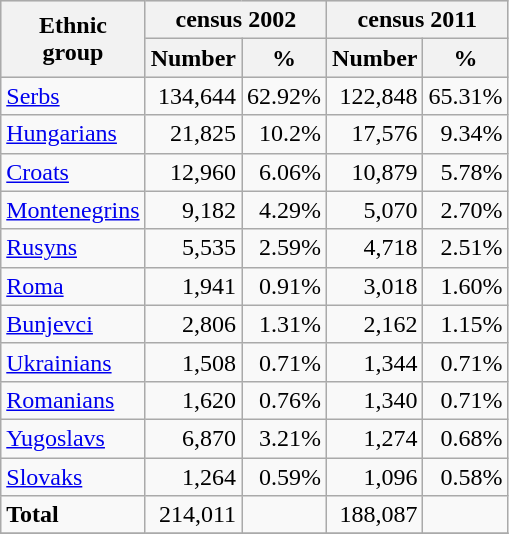<table class="wikitable">
<tr bgcolor="#e0e0e0">
<th rowspan="2">Ethnic<br>group</th>
<th colspan="2">census 2002</th>
<th colspan="2">census 2011</th>
</tr>
<tr bgcolor="#e0e0e0">
<th>Number</th>
<th>%</th>
<th>Number</th>
<th>%</th>
</tr>
<tr>
<td><a href='#'>Serbs</a></td>
<td align="right">134,644</td>
<td align="right">62.92%</td>
<td align="right">122,848</td>
<td align="right">65.31%</td>
</tr>
<tr>
<td><a href='#'>Hungarians</a></td>
<td align="right">21,825</td>
<td align="right">10.2%</td>
<td align="right">17,576</td>
<td align="right">9.34%</td>
</tr>
<tr>
<td><a href='#'>Croats</a></td>
<td align="right">12,960</td>
<td align="right">6.06%</td>
<td align="right">10,879</td>
<td align="right">5.78%</td>
</tr>
<tr>
<td><a href='#'>Montenegrins</a></td>
<td align="right">9,182</td>
<td align="right">4.29%</td>
<td align="right">5,070</td>
<td align="right">2.70%</td>
</tr>
<tr>
<td><a href='#'>Rusyns</a></td>
<td align="right">5,535</td>
<td align="right">2.59%</td>
<td align="right">4,718</td>
<td align="right">2.51%</td>
</tr>
<tr>
<td><a href='#'>Roma</a></td>
<td align="right">1,941</td>
<td align="right">0.91%</td>
<td align="right">3,018</td>
<td align="right">1.60%</td>
</tr>
<tr>
<td><a href='#'>Bunjevci</a></td>
<td align="right">2,806</td>
<td align="right">1.31%</td>
<td align="right">2,162</td>
<td align="right">1.15%</td>
</tr>
<tr>
<td><a href='#'>Ukrainians</a></td>
<td align="right">1,508</td>
<td align="right">0.71%</td>
<td align="right">1,344</td>
<td align="right">0.71%</td>
</tr>
<tr>
<td><a href='#'>Romanians</a></td>
<td align="right">1,620</td>
<td align="right">0.76%</td>
<td align="right">1,340</td>
<td align="right">0.71%</td>
</tr>
<tr>
<td><a href='#'>Yugoslavs</a></td>
<td align="right">6,870</td>
<td align="right">3.21%</td>
<td align="right">1,274</td>
<td align="right">0.68%</td>
</tr>
<tr>
<td><a href='#'>Slovaks</a></td>
<td align="right">1,264</td>
<td align="right">0.59%</td>
<td align="right">1,096</td>
<td align="right">0.58%</td>
</tr>
<tr>
<td><strong>Total</strong></td>
<td align="right">214,011</td>
<td align="right"></td>
<td align="right">188,087</td>
<td align="right"></td>
</tr>
<tr>
</tr>
</table>
